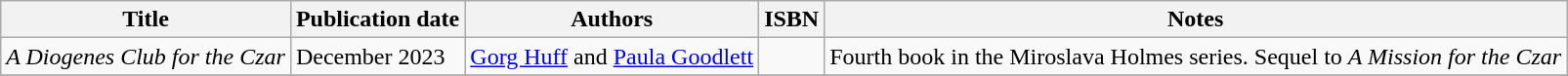<table class="sortable wikitable">
<tr>
<th>Title</th>
<th>Publication date</th>
<th>Authors</th>
<th>ISBN</th>
<th>Notes</th>
</tr>
<tr>
<td><em>A Diogenes Club for the Czar</em></td>
<td>December 2023</td>
<td><a href='#'>Gorg Huff</a> and <a href='#'>Paula Goodlett</a></td>
<td></td>
<td>Fourth book in the Miroslava Holmes series. Sequel to <em>A Mission for the Czar</em><br></td>
</tr>
<tr>
</tr>
</table>
